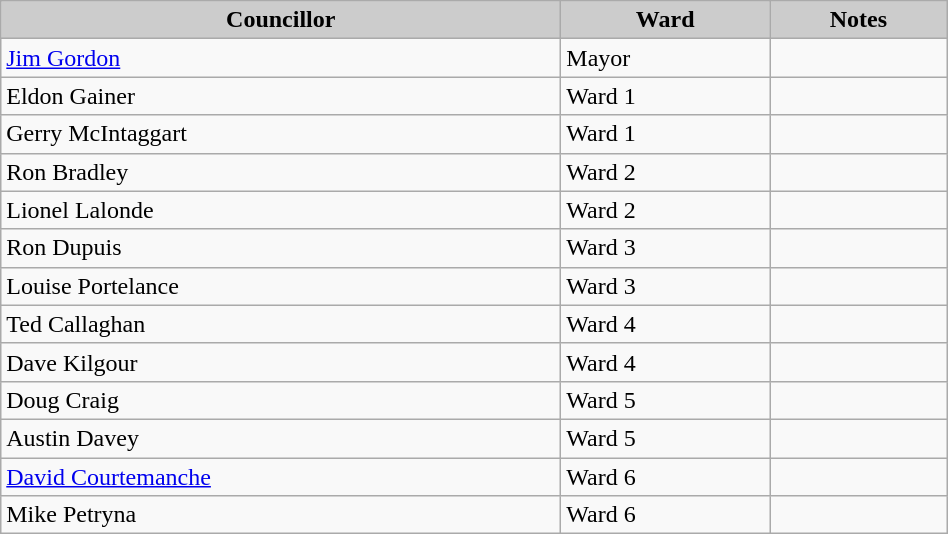<table class="wikitable" width=50%>
<tr>
<th style="background:#cccccc;"><strong>Councillor</strong></th>
<th style="background:#cccccc;"><strong>Ward</strong></th>
<th style="background:#cccccc;"><strong>Notes</strong></th>
</tr>
<tr>
<td><a href='#'>Jim Gordon</a></td>
<td>Mayor</td>
<td></td>
</tr>
<tr>
<td>Eldon Gainer</td>
<td>Ward 1</td>
<td></td>
</tr>
<tr>
<td>Gerry McIntaggart</td>
<td>Ward 1</td>
<td></td>
</tr>
<tr>
<td>Ron Bradley</td>
<td>Ward 2</td>
<td></td>
</tr>
<tr>
<td>Lionel Lalonde</td>
<td>Ward 2</td>
<td></td>
</tr>
<tr>
<td>Ron Dupuis</td>
<td>Ward 3</td>
<td></td>
</tr>
<tr>
<td>Louise Portelance</td>
<td>Ward 3</td>
<td></td>
</tr>
<tr>
<td>Ted Callaghan</td>
<td>Ward 4</td>
<td></td>
</tr>
<tr>
<td>Dave Kilgour</td>
<td>Ward 4</td>
<td></td>
</tr>
<tr>
<td>Doug Craig</td>
<td>Ward 5</td>
<td></td>
</tr>
<tr>
<td>Austin Davey</td>
<td>Ward 5</td>
<td></td>
</tr>
<tr>
<td><a href='#'>David Courtemanche</a></td>
<td>Ward 6</td>
<td></td>
</tr>
<tr>
<td>Mike Petryna</td>
<td>Ward 6</td>
<td></td>
</tr>
</table>
